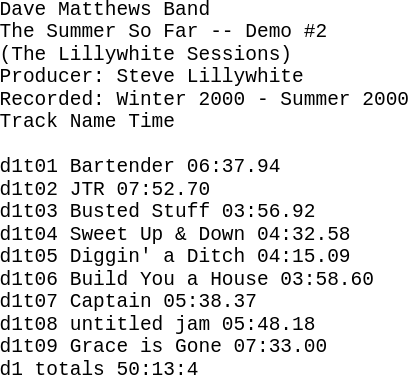<table>
<tr>
<td><pre>Dave Matthews Band<br>The Summer So Far -- Demo #2<br>(The Lillywhite Sessions)<br>Producer: Steve Lillywhite<br>Recorded: Winter 2000 - Summer 2000<br>Track Name Time<br><br>d1t01 Bartender 06:37.94<br>d1t02 JTR 07:52.70<br>d1t03 Busted Stuff 03:56.92<br>d1t04 Sweet Up & Down 04:32.58<br>d1t05 Diggin' a Ditch 04:15.09<br>d1t06 Build You a House 03:58.60<br>d1t07 Captain 05:38.37<br>d1t08 untitled jam 05:48.18<br>d1t09 Grace is Gone 07:33.00<br>d1 totals 50:13:4
</pre></td>
</tr>
</table>
